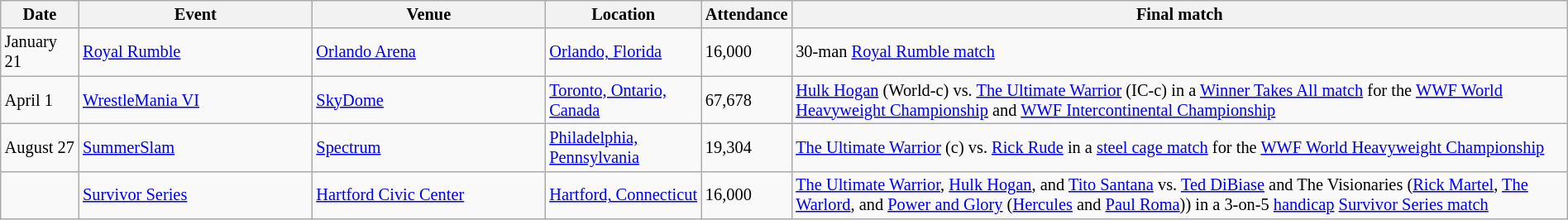<table id="Past_events_1990" class="sortable wikitable succession-box" style="font-size:85%; width:100%">
<tr>
<th scope="col" style="width:5%;">Date</th>
<th scope="col" style="width:15%;">Event</th>
<th scope="col" style="width:15%;">Venue</th>
<th scope="col" style="width:10%;">Location</th>
<th scope="col" style="width:5%;">Attendance</th>
<th scope="col" style="width:50%;">Final match</th>
</tr>
<tr>
<td>January 21</td>
<td><a href='#'>Royal Rumble</a></td>
<td><a href='#'>Orlando Arena</a></td>
<td><a href='#'>Orlando, Florida</a></td>
<td>16,000</td>
<td>30-man <a href='#'>Royal Rumble match</a></td>
</tr>
<tr>
<td>April 1</td>
<td><a href='#'>WrestleMania VI</a></td>
<td><a href='#'>SkyDome</a></td>
<td><a href='#'>Toronto, Ontario, Canada</a></td>
<td>67,678</td>
<td><a href='#'>Hulk Hogan</a> (World-c) vs. <a href='#'>The Ultimate Warrior</a> (IC-c) in a <a href='#'>Winner Takes All match</a> for the <a href='#'>WWF World Heavyweight Championship</a> and <a href='#'>WWF Intercontinental Championship</a></td>
</tr>
<tr>
<td>August 27</td>
<td><a href='#'>SummerSlam</a></td>
<td><a href='#'>Spectrum</a></td>
<td><a href='#'>Philadelphia, Pennsylvania</a></td>
<td>19,304</td>
<td><a href='#'>The Ultimate Warrior</a> (c) vs. <a href='#'>Rick Rude</a> in a <a href='#'>steel cage match</a> for the <a href='#'>WWF World Heavyweight Championship</a></td>
</tr>
<tr>
<td></td>
<td><a href='#'>Survivor Series</a></td>
<td><a href='#'>Hartford Civic Center</a></td>
<td><a href='#'>Hartford, Connecticut</a></td>
<td>16,000</td>
<td><a href='#'>The Ultimate Warrior</a>, <a href='#'>Hulk Hogan</a>, and <a href='#'>Tito Santana</a> vs. <a href='#'>Ted DiBiase</a> and The Visionaries (<a href='#'>Rick Martel</a>, <a href='#'>The Warlord</a>, and <a href='#'>Power and Glory</a> (<a href='#'>Hercules</a> and <a href='#'>Paul Roma</a>)) in a 3-on-5 <a href='#'>handicap</a> <a href='#'>Survivor Series match</a></td>
</tr>
</table>
